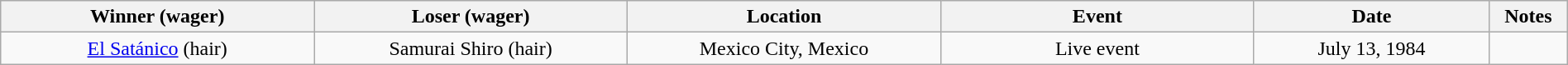<table class="wikitable sortable" width=100%  style="text-align: center">
<tr>
<th width=20% scope="col">Winner (wager)</th>
<th width=20% scope="col">Loser (wager)</th>
<th width=20% scope="col">Location</th>
<th width=20% scope="col">Event</th>
<th width=15% scope="col">Date</th>
<th class="unsortable" width=5% scope="col">Notes</th>
</tr>
<tr>
<td><a href='#'>El Satánico</a> (hair)</td>
<td>Samurai Shiro (hair)</td>
<td>Mexico City, Mexico</td>
<td>Live event</td>
<td>July 13, 1984</td>
<td></td>
</tr>
</table>
